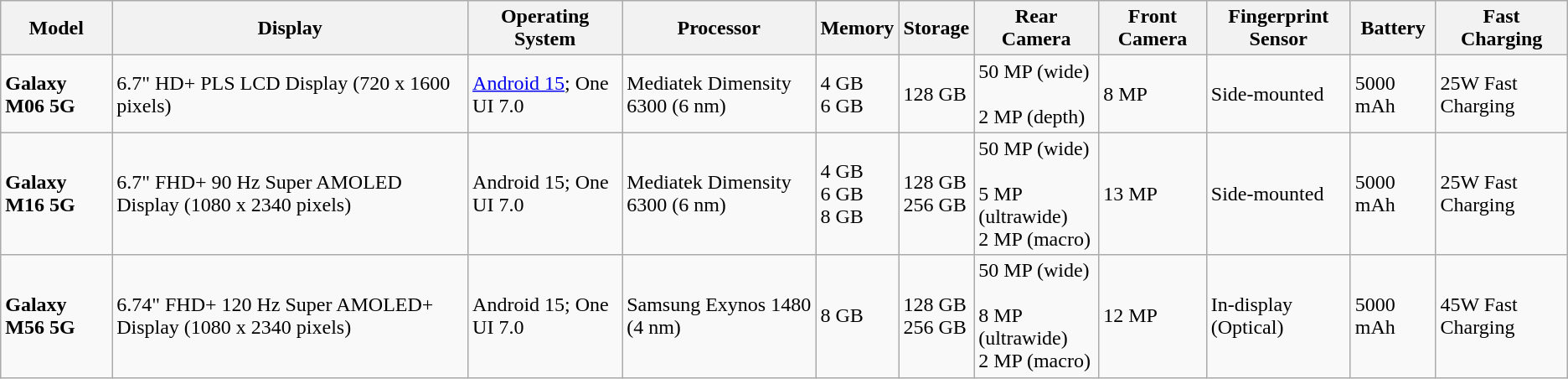<table class="wikitable">
<tr>
<th>Model</th>
<th>Display</th>
<th>Operating System</th>
<th>Processor</th>
<th>Memory</th>
<th>Storage</th>
<th>Rear Camera</th>
<th>Front Camera</th>
<th>Fingerprint Sensor</th>
<th>Battery</th>
<th>Fast Charging</th>
</tr>
<tr>
<td><strong>Galaxy M06 5G</strong></td>
<td>6.7" HD+ PLS LCD Display (720 x 1600 pixels)</td>
<td><a href='#'>Android 15</a>; One UI 7.0</td>
<td>Mediatek Dimensity 6300 (6 nm)</td>
<td>4 GB<br>6 GB</td>
<td>128 GB</td>
<td>50 MP (wide)<br><br>2 MP (depth)</td>
<td>8 MP</td>
<td>Side-mounted</td>
<td>5000 mAh</td>
<td>25W Fast Charging</td>
</tr>
<tr>
<td><strong>Galaxy M16 5G</strong></td>
<td>6.7" FHD+ 90 Hz Super AMOLED Display (1080 x 2340 pixels)</td>
<td>Android 15; One UI 7.0</td>
<td>Mediatek Dimensity 6300 (6 nm)</td>
<td>4 GB<br>6 GB<br>8 GB</td>
<td>128 GB<br>256 GB</td>
<td>50 MP (wide)<br><br>5 MP (ultrawide)<br>
2 MP (macro)</td>
<td>13 MP</td>
<td>Side-mounted</td>
<td>5000 mAh</td>
<td>25W Fast Charging</td>
</tr>
<tr>
<td><strong>Galaxy M56 5G</strong></td>
<td>6.74" FHD+ 120 Hz Super AMOLED+ Display (1080 x 2340 pixels)</td>
<td>Android 15; One UI 7.0</td>
<td>Samsung Exynos 1480 (4 nm)</td>
<td>8 GB</td>
<td>128 GB<br>256 GB</td>
<td>50 MP (wide)<br><br>8 MP (ultrawide)<br>
2 MP (macro)</td>
<td>12 MP</td>
<td>In-display (Optical)</td>
<td>5000 mAh</td>
<td>45W Fast Charging</td>
</tr>
</table>
